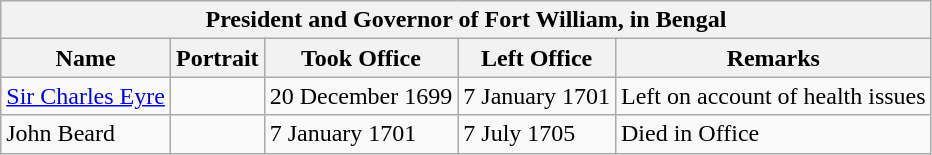<table class="wikitable sortable">
<tr>
<th colspan="5">President and Governor of Fort William, in Bengal</th>
</tr>
<tr>
<th>Name</th>
<th>Portrait</th>
<th>Took Office</th>
<th>Left Office</th>
<th>Remarks</th>
</tr>
<tr>
<td><a href='#'>Sir Charles Eyre</a></td>
<td></td>
<td>20 December 1699</td>
<td>7 January 1701</td>
<td>Left on account of health issues</td>
</tr>
<tr>
<td>John Beard</td>
<td></td>
<td>7 January 1701</td>
<td>7 July 1705</td>
<td>Died in Office</td>
</tr>
</table>
